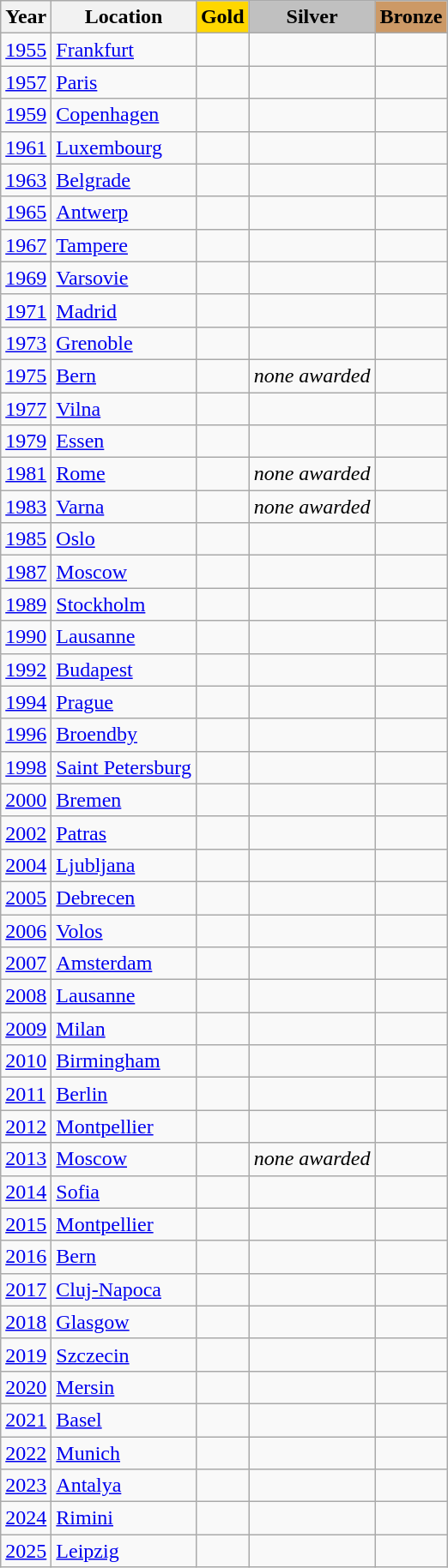<table class="wikitable">
<tr>
<th>Year</th>
<th>Location</th>
<th style="background-color:gold;">Gold</th>
<th style="background-color:silver;">Silver</th>
<th style="background-color:#cc9966;">Bronze</th>
</tr>
<tr>
<td><a href='#'>1955</a></td>
<td> <a href='#'>Frankfurt</a></td>
<td></td>
<td></td>
<td></td>
</tr>
<tr>
<td><a href='#'>1957</a></td>
<td> <a href='#'>Paris</a></td>
<td></td>
<td></td>
<td></td>
</tr>
<tr>
<td><a href='#'>1959</a></td>
<td> <a href='#'>Copenhagen</a></td>
<td></td>
<td></td>
<td></td>
</tr>
<tr>
<td><a href='#'>1961</a></td>
<td> <a href='#'>Luxembourg</a></td>
<td></td>
<td></td>
<td></td>
</tr>
<tr>
<td><a href='#'>1963</a></td>
<td> <a href='#'>Belgrade</a></td>
<td></td>
<td></td>
<td></td>
</tr>
<tr>
<td><a href='#'>1965</a></td>
<td> <a href='#'>Antwerp</a></td>
<td></td>
<td></td>
<td></td>
</tr>
<tr>
<td><a href='#'>1967</a></td>
<td> <a href='#'>Tampere</a></td>
<td></td>
<td></td>
<td></td>
</tr>
<tr>
<td><a href='#'>1969</a></td>
<td> <a href='#'>Varsovie</a></td>
<td></td>
<td></td>
<td></td>
</tr>
<tr>
<td><a href='#'>1971</a></td>
<td> <a href='#'>Madrid</a></td>
<td></td>
<td></td>
<td></td>
</tr>
<tr>
<td><a href='#'>1973</a></td>
<td> <a href='#'>Grenoble</a></td>
<td></td>
<td></td>
<td></td>
</tr>
<tr>
<td><a href='#'>1975</a></td>
<td> <a href='#'>Bern</a></td>
<td><br></td>
<td><em>none awarded</em></td>
<td></td>
</tr>
<tr>
<td><a href='#'>1977</a></td>
<td> <a href='#'>Vilna</a></td>
<td></td>
<td></td>
<td></td>
</tr>
<tr>
<td><a href='#'>1979</a></td>
<td> <a href='#'>Essen</a></td>
<td></td>
<td></td>
<td></td>
</tr>
<tr>
<td><a href='#'>1981</a></td>
<td> <a href='#'>Rome</a></td>
<td> <br> </td>
<td><em>none awarded</em></td>
<td></td>
</tr>
<tr>
<td><a href='#'>1983</a></td>
<td> <a href='#'>Varna</a></td>
<td> <br> </td>
<td><em>none awarded</em></td>
<td></td>
</tr>
<tr>
<td><a href='#'>1985</a></td>
<td> <a href='#'>Oslo</a></td>
<td></td>
<td></td>
<td></td>
</tr>
<tr>
<td><a href='#'>1987</a></td>
<td> <a href='#'>Moscow</a></td>
<td></td>
<td></td>
<td></td>
</tr>
<tr>
<td><a href='#'>1989</a></td>
<td> <a href='#'>Stockholm</a></td>
<td></td>
<td></td>
<td></td>
</tr>
<tr>
<td><a href='#'>1990</a></td>
<td> <a href='#'>Lausanne</a></td>
<td></td>
<td></td>
<td></td>
</tr>
<tr>
<td><a href='#'>1992</a></td>
<td> <a href='#'>Budapest</a></td>
<td></td>
<td></td>
<td></td>
</tr>
<tr>
<td><a href='#'>1994</a></td>
<td> <a href='#'>Prague</a></td>
<td></td>
<td></td>
<td></td>
</tr>
<tr>
<td><a href='#'>1996</a></td>
<td> <a href='#'>Broendby</a></td>
<td></td>
<td></td>
<td></td>
</tr>
<tr>
<td><a href='#'>1998</a></td>
<td> <a href='#'>Saint Petersburg</a></td>
<td></td>
<td></td>
<td></td>
</tr>
<tr>
<td><a href='#'>2000</a></td>
<td> <a href='#'>Bremen</a></td>
<td></td>
<td></td>
<td></td>
</tr>
<tr>
<td><a href='#'>2002</a></td>
<td> <a href='#'>Patras</a></td>
<td></td>
<td></td>
<td></td>
</tr>
<tr>
<td><a href='#'>2004</a></td>
<td> <a href='#'>Ljubljana</a></td>
<td></td>
<td></td>
<td></td>
</tr>
<tr>
<td><a href='#'>2005</a></td>
<td> <a href='#'>Debrecen</a></td>
<td></td>
<td></td>
<td></td>
</tr>
<tr>
<td><a href='#'>2006</a></td>
<td> <a href='#'>Volos</a></td>
<td></td>
<td></td>
<td></td>
</tr>
<tr>
<td><a href='#'>2007</a></td>
<td> <a href='#'>Amsterdam</a></td>
<td></td>
<td></td>
<td> <br> </td>
</tr>
<tr>
<td><a href='#'>2008</a></td>
<td> <a href='#'>Lausanne</a></td>
<td></td>
<td></td>
<td></td>
</tr>
<tr>
<td><a href='#'>2009</a></td>
<td> <a href='#'>Milan</a></td>
<td></td>
<td></td>
<td> <br> </td>
</tr>
<tr>
<td><a href='#'>2010</a></td>
<td> <a href='#'>Birmingham</a></td>
<td></td>
<td></td>
<td> <br> </td>
</tr>
<tr>
<td><a href='#'>2011</a></td>
<td> <a href='#'>Berlin</a></td>
<td></td>
<td></td>
<td></td>
</tr>
<tr>
<td><a href='#'>2012</a></td>
<td> <a href='#'>Montpellier</a></td>
<td></td>
<td></td>
<td> <br> </td>
</tr>
<tr>
<td><a href='#'>2013</a></td>
<td> <a href='#'>Moscow</a></td>
<td> <br> </td>
<td><em>none awarded</em></td>
<td></td>
</tr>
<tr>
<td><a href='#'>2014</a></td>
<td> <a href='#'>Sofia</a></td>
<td></td>
<td></td>
<td> <br> </td>
</tr>
<tr>
<td><a href='#'>2015</a></td>
<td> <a href='#'>Montpellier</a></td>
<td></td>
<td></td>
<td></td>
</tr>
<tr>
<td><a href='#'>2016</a></td>
<td> <a href='#'>Bern</a></td>
<td></td>
<td></td>
<td></td>
</tr>
<tr>
<td><a href='#'>2017</a></td>
<td> <a href='#'>Cluj-Napoca</a></td>
<td></td>
<td></td>
<td></td>
</tr>
<tr>
<td><a href='#'>2018</a></td>
<td> <a href='#'>Glasgow</a></td>
<td></td>
<td></td>
<td></td>
</tr>
<tr>
<td><a href='#'>2019</a></td>
<td> <a href='#'>Szczecin</a></td>
<td></td>
<td></td>
<td></td>
</tr>
<tr>
<td><a href='#'>2020</a></td>
<td> <a href='#'>Mersin</a></td>
<td></td>
<td></td>
<td></td>
</tr>
<tr>
<td><a href='#'>2021</a></td>
<td> <a href='#'>Basel</a></td>
<td></td>
<td></td>
<td></td>
</tr>
<tr>
<td><a href='#'>2022</a></td>
<td> <a href='#'>Munich</a></td>
<td></td>
<td></td>
<td></td>
</tr>
<tr>
<td><a href='#'>2023</a></td>
<td> <a href='#'>Antalya</a></td>
<td></td>
<td></td>
<td></td>
</tr>
<tr>
<td><a href='#'>2024</a></td>
<td> <a href='#'>Rimini</a></td>
<td></td>
<td></td>
<td></td>
</tr>
<tr>
<td><a href='#'>2025</a></td>
<td> <a href='#'>Leipzig</a></td>
<td></td>
<td></td>
<td></td>
</tr>
</table>
